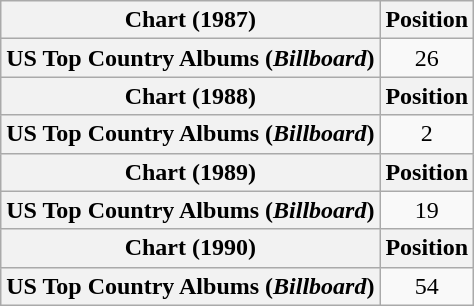<table class="wikitable plainrowheaders" style="text-align:center">
<tr>
<th scope="col">Chart (1987)</th>
<th scope="col">Position</th>
</tr>
<tr>
<th scope="row">US Top Country Albums (<em>Billboard</em>)</th>
<td>26</td>
</tr>
<tr>
<th scope="col">Chart (1988)</th>
<th scope="col">Position</th>
</tr>
<tr>
<th scope="row">US Top Country Albums (<em>Billboard</em>)</th>
<td>2</td>
</tr>
<tr>
<th scope="col">Chart (1989)</th>
<th scope="col">Position</th>
</tr>
<tr>
<th scope="row">US Top Country Albums (<em>Billboard</em>)</th>
<td>19</td>
</tr>
<tr>
<th scope="col">Chart (1990)</th>
<th scope="col">Position</th>
</tr>
<tr>
<th scope="row">US Top Country Albums (<em>Billboard</em>)</th>
<td>54</td>
</tr>
</table>
